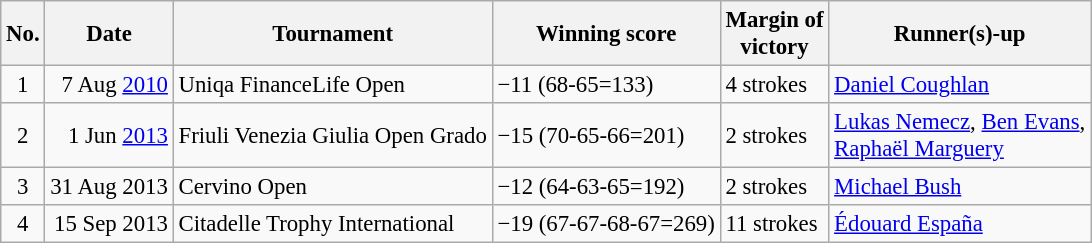<table class="wikitable" style="font-size:95%;">
<tr>
<th>No.</th>
<th>Date</th>
<th>Tournament</th>
<th>Winning score</th>
<th>Margin of<br>victory</th>
<th>Runner(s)-up</th>
</tr>
<tr>
<td align=center>1</td>
<td align=right>7 Aug <a href='#'>2010</a></td>
<td>Uniqa FinanceLife Open</td>
<td>−11 (68-65=133)</td>
<td>4 strokes</td>
<td> <a href='#'>Daniel Coughlan</a></td>
</tr>
<tr>
<td align=center>2</td>
<td align=right>1 Jun <a href='#'>2013</a></td>
<td>Friuli Venezia Giulia Open Grado</td>
<td>−15 (70-65-66=201)</td>
<td>2 strokes</td>
<td> <a href='#'>Lukas Nemecz</a>,  <a href='#'>Ben Evans</a>,<br> <a href='#'>Raphaël Marguery</a></td>
</tr>
<tr>
<td align=center>3</td>
<td align=right>31 Aug 2013</td>
<td>Cervino Open</td>
<td>−12 (64-63-65=192)</td>
<td>2 strokes</td>
<td> <a href='#'>Michael Bush</a></td>
</tr>
<tr>
<td align=center>4</td>
<td align=right>15 Sep 2013</td>
<td>Citadelle Trophy International</td>
<td>−19 (67-67-68-67=269)</td>
<td>11 strokes</td>
<td> <a href='#'>Édouard España</a></td>
</tr>
</table>
